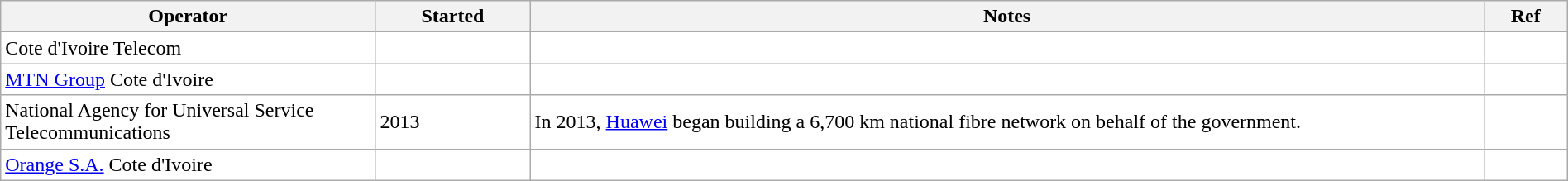<table class="wikitable" style="background: #FFFFFF; width: 100%; white-space: normal;">
<tr>
<th scope="col" width="100px">Operator</th>
<th scope="col" width="20px">Started</th>
<th scope="col" width="350px">Notes</th>
<th scope="col" width="20px">Ref</th>
</tr>
<tr>
<td>Cote d'Ivoire Telecom</td>
<td></td>
<td></td>
<td></td>
</tr>
<tr>
<td><a href='#'>MTN Group</a> Cote d'Ivoire</td>
<td></td>
<td></td>
<td></td>
</tr>
<tr>
<td>National Agency for Universal Service Telecommunications</td>
<td>2013</td>
<td>In 2013, <a href='#'>Huawei</a> began building a 6,700 km national fibre network on behalf of the government.</td>
<td></td>
</tr>
<tr>
<td><a href='#'>Orange S.A.</a> Cote d'Ivoire</td>
<td></td>
<td></td>
<td></td>
</tr>
</table>
